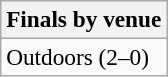<table class=wikitable style=font-size:97%>
<tr>
<th>Finals by venue</th>
</tr>
<tr>
<td>Outdoors (2–0)</td>
</tr>
</table>
